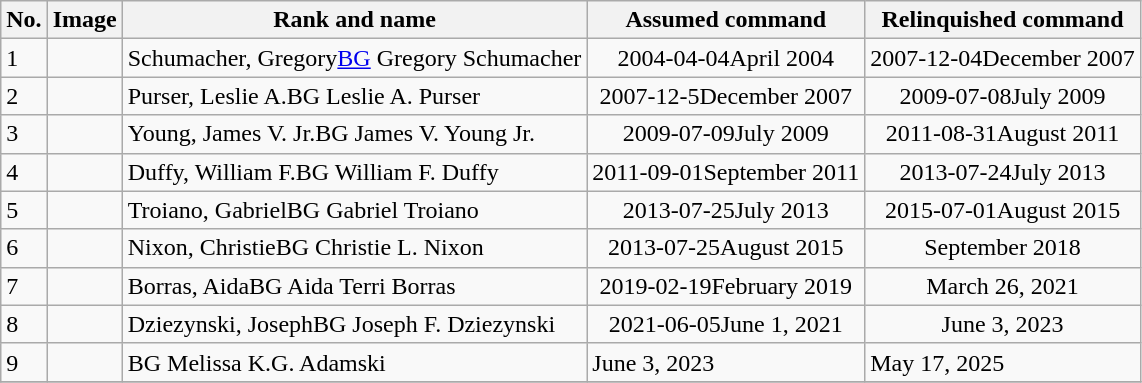<table class="wikitable sortable">
<tr>
<th>No.</th>
<th class=unsortable>Image</th>
<th>Rank and name</th>
<th>Assumed command</th>
<th>Relinquished command</th>
</tr>
<tr>
<td>1</td>
<td></td>
<td><span>Schumacher, Gregory</span><a href='#'>BG</a> Gregory Schumacher</td>
<td align="center"><span>2004-04-04</span>April 2004</td>
<td align=center><span>2007-12-04</span>December 2007</td>
</tr>
<tr>
<td>2</td>
<td></td>
<td><span>Purser, Leslie A.</span>BG Leslie A. Purser</td>
<td align="center"><span>2007-12-5</span>December 2007</td>
<td align=center><span>2009-07-08</span>July 2009</td>
</tr>
<tr>
<td>3</td>
<td></td>
<td><span>Young, James V. Jr.</span>BG James V. Young Jr.</td>
<td align="center"><span>2009-07-09</span>July 2009</td>
<td align=center><span>2011-08-31</span>August 2011</td>
</tr>
<tr>
<td>4</td>
<td></td>
<td><span>Duffy, William F.</span>BG William F. Duffy</td>
<td align="center"><span>2011-09-01</span>September 2011</td>
<td align=center><span>2013-07-24</span>July 2013</td>
</tr>
<tr>
<td>5</td>
<td></td>
<td><span>Troiano, Gabriel</span>BG Gabriel Troiano</td>
<td align="center"><span>2013-07-25</span>July 2013</td>
<td align=center><span>2015-07-01</span>August 2015</td>
</tr>
<tr>
<td>6</td>
<td></td>
<td><span>Nixon, Christie</span>BG Christie L. Nixon</td>
<td align="center"><span>2013-07-25</span>August 2015</td>
<td align=center>September 2018</td>
</tr>
<tr>
<td>7</td>
<td></td>
<td><span>Borras, Aida</span>BG Aida Terri Borras</td>
<td align="center"><span>2019-02-19</span>February 2019</td>
<td align="center">March 26, 2021</td>
</tr>
<tr>
<td>8</td>
<td></td>
<td><span>Dziezynski, Joseph</span>BG Joseph F. Dziezynski</td>
<td align="center"><span>2021-06-05</span>June 1, 2021</td>
<td align="center">June 3, 2023</td>
</tr>
<tr>
<td>9</td>
<td></td>
<td>BG Melissa K.G. Adamski</td>
<td>June 3, 2023</td>
<td>May 17, 2025</td>
</tr>
<tr>
</tr>
</table>
